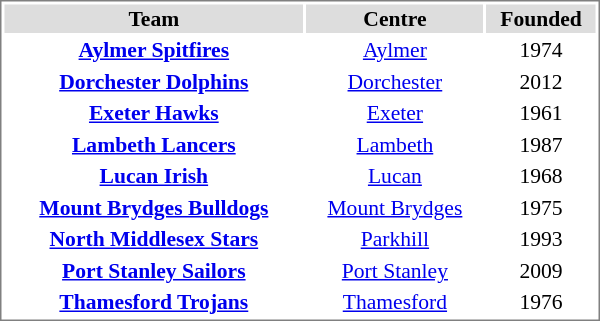<table cellpadding="0">
<tr align="left" style="vertical-align: top">
<td></td>
<td><br><table cellpadding="1" width="400px" style="font-size: 90%; border: 1px solid gray;">
<tr align="center"  bgcolor="#dddddd">
<td><strong>Team</strong></td>
<td><strong>Centre</strong></td>
<td><strong>Founded</strong></td>
</tr>
<tr align="center">
<td><strong><a href='#'>Aylmer Spitfires</a></strong></td>
<td><a href='#'>Aylmer</a></td>
<td>1974</td>
</tr>
<tr align="center">
<td><strong><a href='#'>Dorchester Dolphins</a></strong></td>
<td><a href='#'>Dorchester</a></td>
<td>2012</td>
</tr>
<tr align="center">
<td><strong><a href='#'>Exeter Hawks</a></strong></td>
<td><a href='#'>Exeter</a></td>
<td>1961</td>
</tr>
<tr align="center">
<td><strong><a href='#'>Lambeth Lancers</a></strong></td>
<td><a href='#'>Lambeth</a></td>
<td>1987</td>
</tr>
<tr align="center">
<td><strong><a href='#'>Lucan Irish</a></strong></td>
<td><a href='#'>Lucan</a></td>
<td>1968</td>
</tr>
<tr align="center">
<td><strong><a href='#'>Mount Brydges Bulldogs</a></strong></td>
<td><a href='#'>Mount Brydges</a></td>
<td>1975</td>
</tr>
<tr align="center">
<td><strong><a href='#'>North Middlesex Stars</a></strong></td>
<td><a href='#'>Parkhill</a></td>
<td>1993</td>
</tr>
<tr align="center">
<td><strong><a href='#'>Port Stanley Sailors</a></strong></td>
<td><a href='#'>Port Stanley</a></td>
<td>2009</td>
</tr>
<tr align="center">
<td><strong><a href='#'>Thamesford Trojans</a></strong></td>
<td><a href='#'>Thamesford</a></td>
<td>1976</td>
</tr>
</table>
</td>
</tr>
</table>
